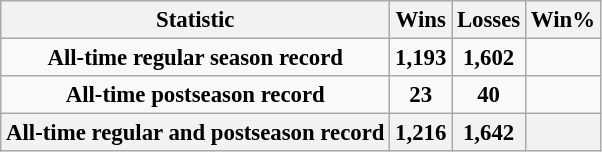<table class="wikitable" style="text-align:center; font-size:95%">
<tr hfh>
<th>Statistic</th>
<th>Wins</th>
<th>Losses</th>
<th>Win%</th>
</tr>
<tr>
<td><strong>All-time regular season record</strong></td>
<td><strong>1,193</strong></td>
<td><strong>1,602</strong></td>
<td><strong></strong></td>
</tr>
<tr>
<td><strong>All-time postseason record</strong></td>
<td><strong>23</strong></td>
<td><strong>40</strong></td>
<td><strong></strong></td>
</tr>
<tr>
<th><strong>All-time regular and postseason record</strong></th>
<th><strong>1,216</strong></th>
<th><strong>1,642</strong></th>
<th><strong></strong></th>
</tr>
</table>
